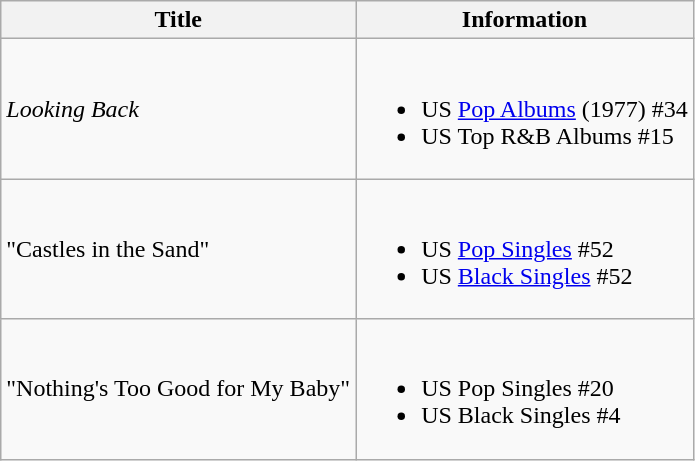<table class="wikitable">
<tr>
<th>Title</th>
<th>Information</th>
</tr>
<tr>
<td><em>Looking Back</em></td>
<td><br><ul><li>US <a href='#'>Pop Albums</a> (1977) #34</li><li>US Top R&B Albums #15</li></ul></td>
</tr>
<tr>
<td>"Castles in the Sand"</td>
<td><br><ul><li>US <a href='#'>Pop Singles</a> #52</li><li>US <a href='#'>Black Singles</a> #52</li></ul></td>
</tr>
<tr>
<td>"Nothing's Too Good for My Baby"</td>
<td><br><ul><li>US Pop Singles #20</li><li>US Black Singles #4</li></ul></td>
</tr>
</table>
